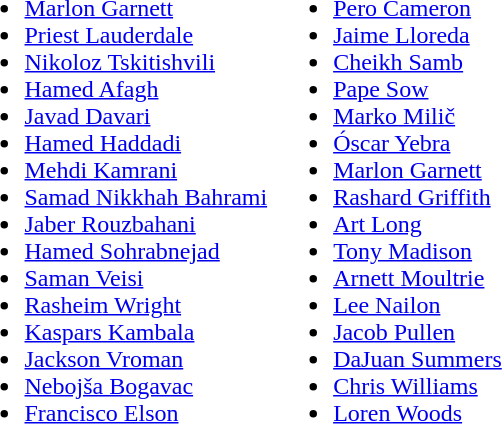<table>
<tr style="vertical-align: top;">
<td><br><ul><li> <a href='#'>Marlon Garnett</a></li><li> <a href='#'>Priest Lauderdale</a></li><li> <a href='#'>Nikoloz Tskitishvili</a></li><li> <a href='#'>Hamed Afagh</a></li><li> <a href='#'>Javad Davari</a></li><li> <a href='#'>Hamed Haddadi</a></li><li> <a href='#'>Mehdi Kamrani</a></li><li> <a href='#'>Samad Nikkhah Bahrami</a></li><li> <a href='#'>Jaber Rouzbahani</a></li><li> <a href='#'>Hamed Sohrabnejad</a></li><li> <a href='#'>Saman Veisi</a></li><li> <a href='#'>Rasheim Wright</a></li><li> <a href='#'>Kaspars Kambala</a></li><li> <a href='#'>Jackson Vroman</a></li><li> <a href='#'>Nebojša Bogavac</a></li><li> <a href='#'>Francisco Elson</a></li></ul></td>
<td><br><ul><li> <a href='#'>Pero Cameron</a></li><li> <a href='#'>Jaime Lloreda</a></li><li> <a href='#'>Cheikh Samb</a></li><li> <a href='#'>Pape Sow</a></li><li> <a href='#'>Marko Milič</a></li><li> <a href='#'>Óscar Yebra</a></li><li> <a href='#'>Marlon Garnett</a></li><li> <a href='#'>Rashard Griffith</a></li><li> <a href='#'>Art Long</a></li><li> <a href='#'>Tony Madison</a></li><li> <a href='#'>Arnett Moultrie</a></li><li> <a href='#'>Lee Nailon</a></li><li> <a href='#'>Jacob Pullen</a></li><li> <a href='#'>DaJuan Summers</a></li><li> <a href='#'>Chris Williams</a></li><li> <a href='#'>Loren Woods</a></li></ul></td>
</tr>
</table>
